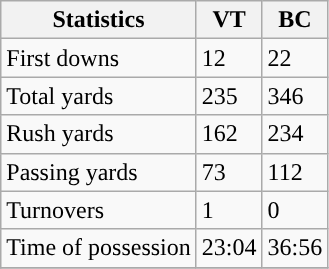<table class="wikitable" style="float: left;">
<tr>
<th>Statistics</th>
<th>VT</th>
<th>BC</th>
</tr>
<tr>
<td>First downs</td>
<td>12</td>
<td>22</td>
</tr>
<tr>
<td>Total yards</td>
<td>235</td>
<td>346</td>
</tr>
<tr>
<td>Rush yards</td>
<td>162</td>
<td>234</td>
</tr>
<tr>
<td>Passing yards</td>
<td>73</td>
<td>112</td>
</tr>
<tr>
<td>Turnovers</td>
<td>1</td>
<td>0</td>
</tr>
<tr>
<td>Time of possession</td>
<td>23:04</td>
<td>36:56</td>
</tr>
<tr>
</tr>
</table>
